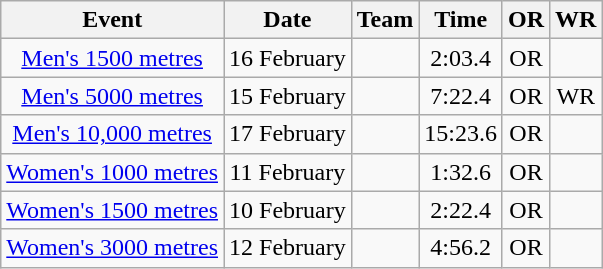<table class="wikitable" style="text-align:center">
<tr>
<th>Event</th>
<th>Date</th>
<th>Team</th>
<th>Time</th>
<th>OR</th>
<th>WR</th>
</tr>
<tr>
<td><a href='#'>Men's 1500 metres</a></td>
<td>16 February</td>
<td></td>
<td>2:03.4</td>
<td>OR</td>
<td></td>
</tr>
<tr>
<td><a href='#'>Men's 5000 metres</a></td>
<td>15 February</td>
<td></td>
<td>7:22.4</td>
<td>OR</td>
<td>WR</td>
</tr>
<tr>
<td><a href='#'>Men's 10,000 metres</a></td>
<td>17 February</td>
<td></td>
<td>15:23.6</td>
<td>OR</td>
<td></td>
</tr>
<tr>
<td><a href='#'>Women's 1000 metres</a></td>
<td>11 February</td>
<td></td>
<td>1:32.6</td>
<td>OR</td>
<td></td>
</tr>
<tr>
<td><a href='#'>Women's 1500 metres</a></td>
<td>10 February</td>
<td></td>
<td>2:22.4</td>
<td>OR</td>
<td></td>
</tr>
<tr>
<td><a href='#'>Women's 3000 metres</a></td>
<td>12 February</td>
<td></td>
<td>4:56.2</td>
<td>OR</td>
<td></td>
</tr>
</table>
